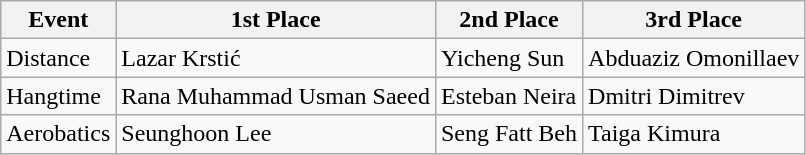<table class="wikitable">
<tr>
<th>Event</th>
<th>1st Place</th>
<th>2nd Place</th>
<th>3rd Place</th>
</tr>
<tr>
<td>Distance</td>
<td> Lazar Krstić</td>
<td> Yicheng Sun</td>
<td> Abduaziz Omonillaev</td>
</tr>
<tr>
<td>Hangtime</td>
<td> Rana Muhammad Usman Saeed</td>
<td> Esteban Neira</td>
<td> Dmitri Dimitrev</td>
</tr>
<tr>
<td>Aerobatics</td>
<td> Seunghoon Lee</td>
<td> Seng Fatt Beh</td>
<td> Taiga Kimura</td>
</tr>
</table>
